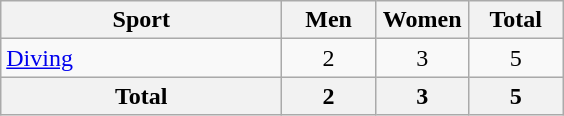<table class="wikitable sortable" style="text-align:center;">
<tr>
<th width=180>Sport</th>
<th width=55>Men</th>
<th width=55>Women</th>
<th width=55>Total</th>
</tr>
<tr>
<td align=left><a href='#'>Diving</a></td>
<td>2</td>
<td>3</td>
<td>5</td>
</tr>
<tr>
<th>Total</th>
<th>2</th>
<th>3</th>
<th>5</th>
</tr>
</table>
